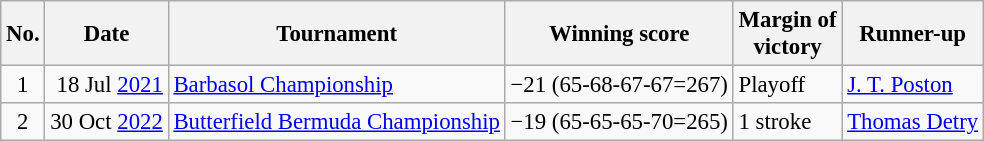<table class="wikitable" style="font-size:95%;">
<tr>
<th>No.</th>
<th>Date</th>
<th>Tournament</th>
<th>Winning score</th>
<th>Margin of<br>victory</th>
<th>Runner-up</th>
</tr>
<tr>
<td align=center>1</td>
<td align=right>18 Jul <a href='#'>2021</a></td>
<td><a href='#'>Barbasol Championship</a></td>
<td>−21 (65-68-67-67=267)</td>
<td>Playoff</td>
<td> <a href='#'>J. T. Poston</a></td>
</tr>
<tr>
<td align=center>2</td>
<td align=right>30 Oct <a href='#'>2022</a></td>
<td><a href='#'>Butterfield Bermuda Championship</a></td>
<td>−19 (65-65-65-70=265)</td>
<td>1 stroke</td>
<td> <a href='#'>Thomas Detry</a></td>
</tr>
</table>
